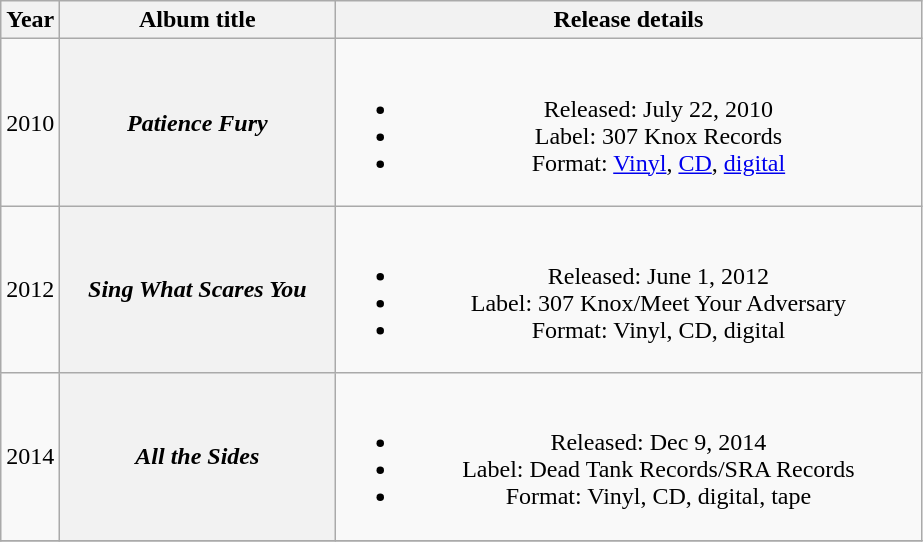<table class="wikitable plainrowheaders" style="text-align:center;">
<tr>
<th>Year</th>
<th scope="col" rowspan="1" style="width:11em;">Album title</th>
<th scope="col" rowspan="1" style="width:24em;">Release details</th>
</tr>
<tr>
<td>2010</td>
<th scope="row" style="text-align:center;"><em>Patience Fury</em></th>
<td><br><ul><li>Released: July 22, 2010</li><li>Label: 307 Knox Records</li><li>Format: <a href='#'>Vinyl</a>, <a href='#'>CD</a>, <a href='#'>digital</a></li></ul></td>
</tr>
<tr>
<td>2012</td>
<th scope="row" style="text-align:center;"><em>Sing What Scares You</em></th>
<td><br><ul><li>Released: June 1, 2012</li><li>Label: 307 Knox/Meet Your Adversary</li><li>Format: Vinyl, CD, digital</li></ul></td>
</tr>
<tr>
<td>2014</td>
<th scope="row" style="text-align:center;"><em>All the Sides</em></th>
<td><br><ul><li>Released: Dec 9, 2014</li><li>Label: Dead Tank Records/SRA Records</li><li>Format: Vinyl, CD, digital, tape</li></ul></td>
</tr>
<tr>
</tr>
</table>
